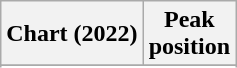<table class="wikitable sortable plainrowheaders" style="text-align:center">
<tr>
<th scope="col">Chart (2022)</th>
<th scope="col">Peak<br>position</th>
</tr>
<tr>
</tr>
<tr>
</tr>
<tr>
</tr>
<tr>
</tr>
</table>
